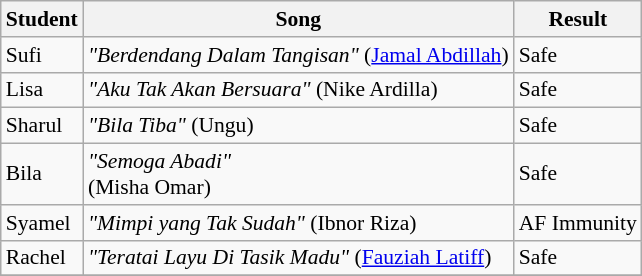<table class="wikitable" style="font-size:90%;">
<tr>
<th>Student</th>
<th>Song</th>
<th>Result</th>
</tr>
<tr>
<td>Sufi</td>
<td><em>"Berdendang Dalam Tangisan"</em> (<a href='#'>Jamal Abdillah</a>)</td>
<td>Safe</td>
</tr>
<tr>
<td>Lisa</td>
<td><em>"Aku Tak Akan Bersuara"</em> (Nike Ardilla)</td>
<td>Safe</td>
</tr>
<tr>
<td>Sharul</td>
<td><em>"Bila Tiba"</em> (Ungu)</td>
<td>Safe</td>
</tr>
<tr>
<td>Bila</td>
<td><em>"Semoga Abadi"</em> <br> (Misha Omar)</td>
<td>Safe</td>
</tr>
<tr>
<td>Syamel</td>
<td><em>"Mimpi yang Tak Sudah"</em> (Ibnor Riza)</td>
<td>AF Immunity</td>
</tr>
<tr>
<td>Rachel</td>
<td><em>"Teratai Layu Di Tasik Madu"</em> (<a href='#'>Fauziah Latiff</a>)</td>
<td>Safe</td>
</tr>
<tr>
</tr>
</table>
